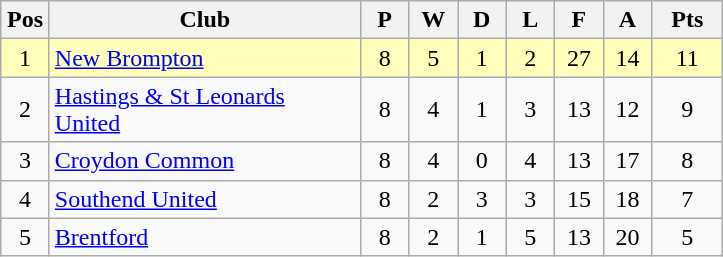<table class="wikitable" style="text-align:center">
<tr>
<th width="25">Pos</th>
<th width="200">Club</th>
<th width="25">P</th>
<th width="25">W</th>
<th width="25">D</th>
<th width="25">L</th>
<th width="25">F</th>
<th width="25">A</th>
<th width="40">Pts</th>
</tr>
<tr style="background:#FFFFBB;">
<td>1</td>
<td align="left"><a href='#'>New Brompton</a></td>
<td>8</td>
<td>5</td>
<td>1</td>
<td>2</td>
<td>27</td>
<td>14</td>
<td>11</td>
</tr>
<tr>
<td>2</td>
<td align="left"><a href='#'>Hastings & St Leonards United</a></td>
<td>8</td>
<td>4</td>
<td>1</td>
<td>3</td>
<td>13</td>
<td>12</td>
<td>9</td>
</tr>
<tr>
<td>3</td>
<td align="left"><a href='#'>Croydon Common</a></td>
<td>8</td>
<td>4</td>
<td>0</td>
<td>4</td>
<td>13</td>
<td>17</td>
<td>8</td>
</tr>
<tr>
<td>4</td>
<td align="left"><a href='#'>Southend United</a></td>
<td>8</td>
<td>2</td>
<td>3</td>
<td>3</td>
<td>15</td>
<td>18</td>
<td>7</td>
</tr>
<tr>
<td>5</td>
<td align="left"><a href='#'>Brentford</a></td>
<td>8</td>
<td>2</td>
<td>1</td>
<td>5</td>
<td>13</td>
<td>20</td>
<td>5</td>
</tr>
</table>
